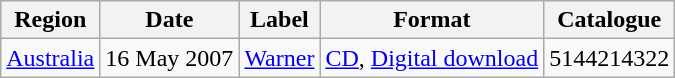<table class="wikitable">
<tr>
<th>Region</th>
<th>Date</th>
<th>Label</th>
<th>Format</th>
<th>Catalogue</th>
</tr>
<tr>
<td><a href='#'>Australia</a></td>
<td>16 May 2007</td>
<td><a href='#'>Warner</a></td>
<td><a href='#'>CD</a>, <a href='#'>Digital download</a></td>
<td>5144214322</td>
</tr>
</table>
